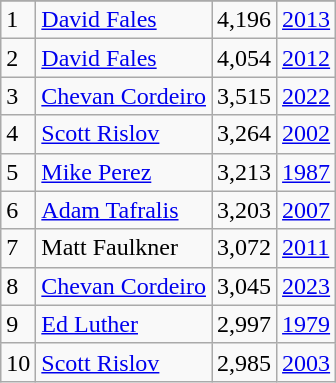<table class="wikitable">
<tr>
</tr>
<tr>
<td>1</td>
<td><a href='#'>David Fales</a></td>
<td><abbr>4,196</abbr></td>
<td><a href='#'>2013</a></td>
</tr>
<tr>
<td>2</td>
<td><a href='#'>David Fales</a></td>
<td><abbr>4,054</abbr></td>
<td><a href='#'>2012</a></td>
</tr>
<tr>
<td>3</td>
<td><a href='#'>Chevan Cordeiro</a></td>
<td><abbr>3,515</abbr></td>
<td><a href='#'>2022</a></td>
</tr>
<tr>
<td>4</td>
<td><a href='#'>Scott Rislov</a></td>
<td><abbr>3,264</abbr></td>
<td><a href='#'>2002</a></td>
</tr>
<tr>
<td>5</td>
<td><a href='#'>Mike Perez</a></td>
<td><abbr>3,213</abbr></td>
<td><a href='#'>1987</a></td>
</tr>
<tr>
<td>6</td>
<td><a href='#'>Adam Tafralis</a></td>
<td><abbr>3,203</abbr></td>
<td><a href='#'>2007</a></td>
</tr>
<tr>
<td>7</td>
<td>Matt Faulkner</td>
<td><abbr>3,072</abbr></td>
<td><a href='#'>2011</a></td>
</tr>
<tr>
<td>8</td>
<td><a href='#'>Chevan Cordeiro</a></td>
<td><abbr>3,045</abbr></td>
<td><a href='#'>2023</a></td>
</tr>
<tr>
<td>9</td>
<td><a href='#'>Ed Luther</a></td>
<td><abbr>2,997</abbr></td>
<td><a href='#'>1979</a></td>
</tr>
<tr>
<td>10</td>
<td><a href='#'>Scott Rislov</a></td>
<td><abbr>2,985</abbr></td>
<td><a href='#'>2003</a></td>
</tr>
</table>
